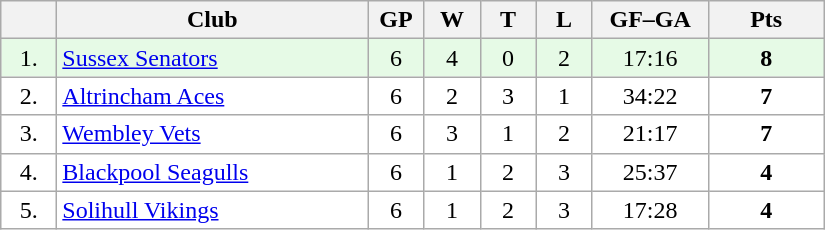<table class="wikitable">
<tr>
<th width="30"></th>
<th width="200">Club</th>
<th width="30">GP</th>
<th width="30">W</th>
<th width="30">T</th>
<th width="30">L</th>
<th width="70">GF–GA</th>
<th width="70">Pts</th>
</tr>
<tr bgcolor="#e6fae6" align="center">
<td>1.</td>
<td align="left"><a href='#'>Sussex Senators</a></td>
<td>6</td>
<td>4</td>
<td>0</td>
<td>2</td>
<td>17:16</td>
<td><strong>8</strong></td>
</tr>
<tr bgcolor="#FFFFFF" align="center">
<td>2.</td>
<td align="left"><a href='#'>Altrincham Aces</a></td>
<td>6</td>
<td>2</td>
<td>3</td>
<td>1</td>
<td>34:22</td>
<td><strong>7</strong></td>
</tr>
<tr bgcolor="#FFFFFF" align="center">
<td>3.</td>
<td align="left"><a href='#'>Wembley Vets</a></td>
<td>6</td>
<td>3</td>
<td>1</td>
<td>2</td>
<td>21:17</td>
<td><strong>7</strong></td>
</tr>
<tr bgcolor="#FFFFFF" align="center">
<td>4.</td>
<td align="left"><a href='#'>Blackpool Seagulls</a></td>
<td>6</td>
<td>1</td>
<td>2</td>
<td>3</td>
<td>25:37</td>
<td><strong>4</strong></td>
</tr>
<tr bgcolor="#FFFFFF" align="center">
<td>5.</td>
<td align="left"><a href='#'>Solihull Vikings</a></td>
<td>6</td>
<td>1</td>
<td>2</td>
<td>3</td>
<td>17:28</td>
<td><strong>4</strong></td>
</tr>
</table>
